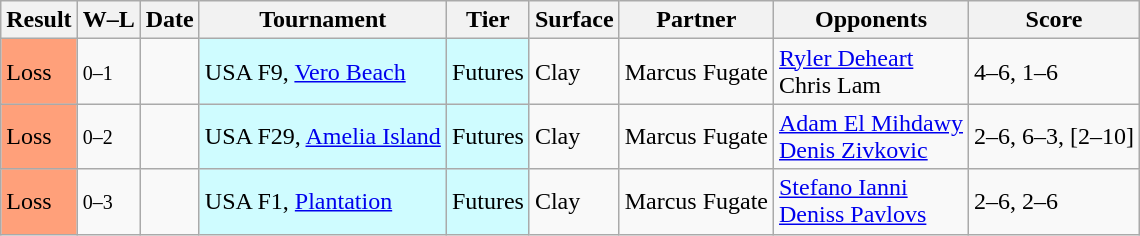<table class="sortable wikitable">
<tr>
<th>Result</th>
<th class="unsortable">W–L</th>
<th>Date</th>
<th>Tournament</th>
<th>Tier</th>
<th>Surface</th>
<th>Partner</th>
<th>Opponents</th>
<th class="unsortable">Score</th>
</tr>
<tr>
<td style="background:#ffa07a;">Loss</td>
<td><small>0–1</small></td>
<td></td>
<td style="background:#cffcff;">USA F9, <a href='#'>Vero Beach</a></td>
<td style="background:#cffcff;">Futures</td>
<td>Clay</td>
<td> Marcus Fugate</td>
<td> <a href='#'>Ryler Deheart</a> <br>  Chris Lam</td>
<td>4–6, 1–6</td>
</tr>
<tr>
<td style="background:#ffa07a;">Loss</td>
<td><small>0–2</small></td>
<td></td>
<td style="background:#cffcff;">USA F29, <a href='#'>Amelia Island</a></td>
<td style="background:#cffcff;">Futures</td>
<td>Clay</td>
<td> Marcus Fugate</td>
<td> <a href='#'>Adam El Mihdawy</a> <br>  <a href='#'>Denis Zivkovic</a></td>
<td>2–6, 6–3, [2–10]</td>
</tr>
<tr>
<td style="background:#ffa07a;">Loss</td>
<td><small>0–3</small></td>
<td></td>
<td style="background:#cffcff;">USA F1, <a href='#'>Plantation</a></td>
<td style="background:#cffcff;">Futures</td>
<td>Clay</td>
<td> Marcus Fugate</td>
<td> <a href='#'>Stefano Ianni</a> <br>  <a href='#'>Deniss Pavlovs</a></td>
<td>2–6, 2–6</td>
</tr>
</table>
